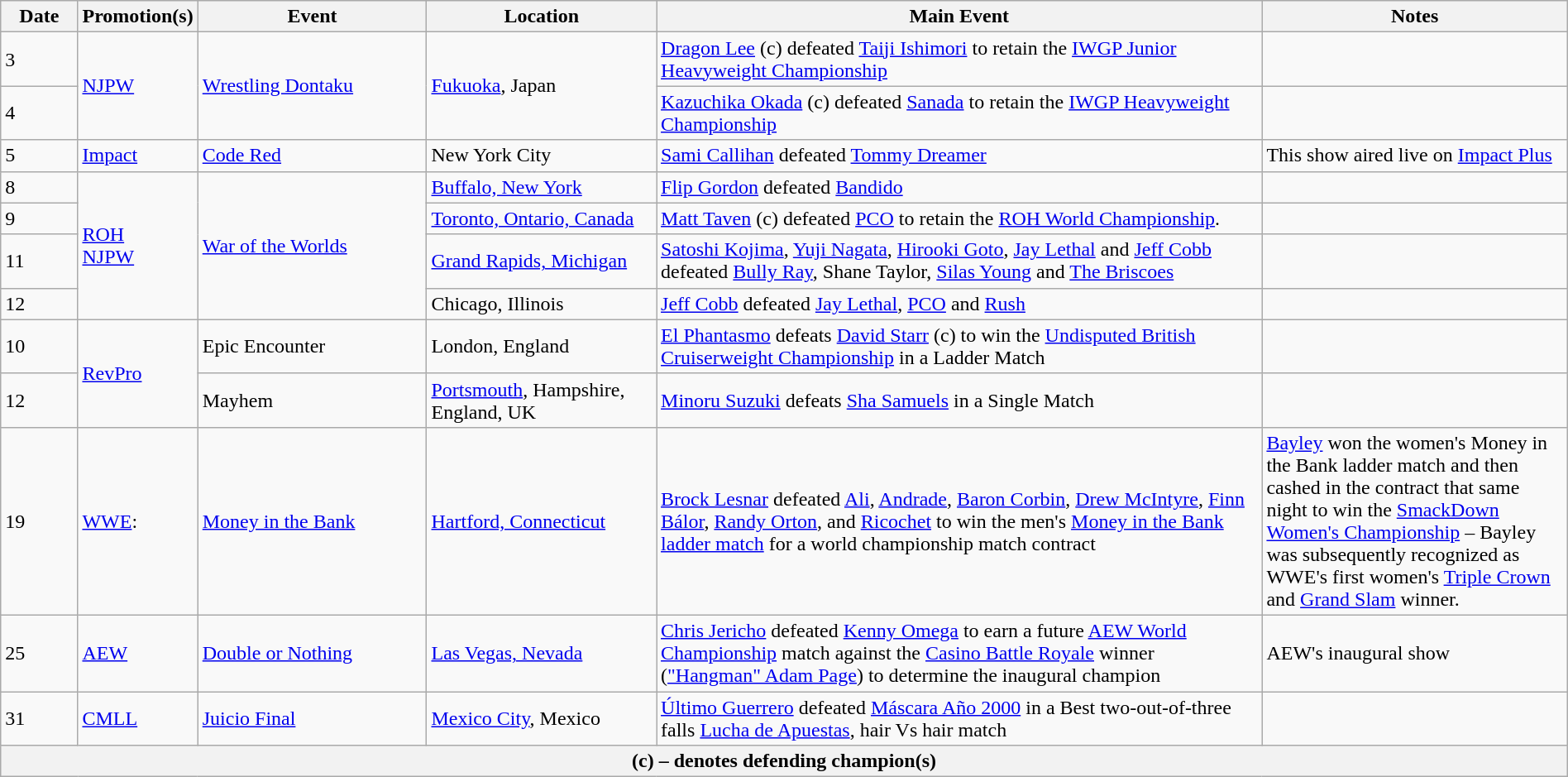<table class="wikitable" style="width:100%;">
<tr>
<th width=5%>Date</th>
<th width=5%>Promotion(s)</th>
<th style="width:15%;">Event</th>
<th style="width:15%;">Location</th>
<th style="width:40%;">Main Event</th>
<th style="width:20%;">Notes</th>
</tr>
<tr>
<td>3</td>
<td rowspan=2><a href='#'>NJPW</a></td>
<td rowspan=2><a href='#'>Wrestling Dontaku</a></td>
<td rowspan=2><a href='#'>Fukuoka</a>, Japan</td>
<td><a href='#'>Dragon Lee</a> (c) defeated <a href='#'>Taiji Ishimori</a> to retain the <a href='#'>IWGP Junior Heavyweight Championship</a></td>
<td></td>
</tr>
<tr>
<td>4</td>
<td><a href='#'>Kazuchika Okada</a> (c) defeated <a href='#'>Sanada</a> to retain the <a href='#'>IWGP Heavyweight Championship</a></td>
<td></td>
</tr>
<tr>
<td>5</td>
<td><a href='#'>Impact</a></td>
<td><a href='#'>Code Red</a></td>
<td>New York City</td>
<td><a href='#'>Sami Callihan</a> defeated <a href='#'>Tommy Dreamer</a></td>
<td>This show aired live on <a href='#'>Impact Plus</a></td>
</tr>
<tr>
<td>8</td>
<td rowspan="4"><a href='#'>ROH</a><br> <a href='#'>NJPW</a></td>
<td rowspan="4"><a href='#'>War of the Worlds</a></td>
<td><a href='#'>Buffalo, New York</a></td>
<td><a href='#'>Flip Gordon</a> defeated <a href='#'>Bandido</a></td>
<td></td>
</tr>
<tr>
<td>9</td>
<td><a href='#'>Toronto, Ontario, Canada</a></td>
<td><a href='#'>Matt Taven</a> (c) defeated <a href='#'>PCO</a> to retain the <a href='#'>ROH World Championship</a>.</td>
<td></td>
</tr>
<tr>
<td>11</td>
<td><a href='#'>Grand Rapids, Michigan</a></td>
<td><a href='#'>Satoshi Kojima</a>, <a href='#'>Yuji Nagata</a>, <a href='#'>Hirooki Goto</a>, <a href='#'>Jay Lethal</a> and <a href='#'>Jeff Cobb</a> defeated <a href='#'>Bully Ray</a>, Shane Taylor, <a href='#'>Silas Young</a> and <a href='#'>The Briscoes</a></td>
<td></td>
</tr>
<tr>
<td>12</td>
<td>Chicago, Illinois</td>
<td><a href='#'>Jeff Cobb</a> defeated <a href='#'>Jay Lethal</a>, <a href='#'>PCO</a> and <a href='#'>Rush</a></td>
<td></td>
</tr>
<tr>
<td>10</td>
<td rowspan="2"><a href='#'>RevPro</a></td>
<td>Epic Encounter</td>
<td>London, England</td>
<td><a href='#'>El Phantasmo</a> defeats <a href='#'>David Starr</a> (c) to win the <a href='#'>Undisputed British Cruiserweight Championship</a> in a Ladder Match</td>
<td></td>
</tr>
<tr>
<td>12</td>
<td>Mayhem</td>
<td><a href='#'>Portsmouth</a>, Hampshire, England, UK</td>
<td><a href='#'>Minoru Suzuki</a> defeats <a href='#'>Sha Samuels</a> in a Single Match</td>
<td></td>
</tr>
<tr>
<td>19</td>
<td><a href='#'>WWE</a>:<br></td>
<td><a href='#'>Money in the Bank</a></td>
<td><a href='#'>Hartford, Connecticut</a></td>
<td><a href='#'>Brock Lesnar</a> defeated <a href='#'>Ali</a>, <a href='#'>Andrade</a>, <a href='#'>Baron Corbin</a>, <a href='#'>Drew McIntyre</a>, <a href='#'>Finn Bálor</a>, <a href='#'>Randy Orton</a>, and <a href='#'>Ricochet</a> to win the men's <a href='#'>Money in the Bank ladder match</a> for a world championship match contract</td>
<td><a href='#'>Bayley</a> won the women's Money in the Bank ladder match and then cashed in the contract that same night to win the <a href='#'>SmackDown Women's Championship</a> – Bayley was subsequently recognized as WWE's first women's <a href='#'>Triple Crown</a> and <a href='#'>Grand Slam</a> winner.</td>
</tr>
<tr>
<td>25</td>
<td><a href='#'>AEW</a></td>
<td><a href='#'>Double or Nothing</a></td>
<td><a href='#'>Las Vegas, Nevada</a></td>
<td><a href='#'>Chris Jericho</a> defeated <a href='#'>Kenny Omega</a> to earn a future <a href='#'>AEW World Championship</a> match against the <a href='#'>Casino Battle Royale</a> winner (<a href='#'>"Hangman" Adam Page</a>) to determine the inaugural champion</td>
<td>AEW's inaugural show</td>
</tr>
<tr>
<td>31</td>
<td><a href='#'>CMLL</a></td>
<td><a href='#'>Juicio Final</a></td>
<td><a href='#'>Mexico City</a>, Mexico</td>
<td><a href='#'>Último Guerrero</a> defeated <a href='#'>Máscara Año 2000</a> in a Best two-out-of-three falls <a href='#'>Lucha de Apuestas</a>, hair Vs hair match</td>
<td></td>
</tr>
<tr>
<th colspan="6">(c) – denotes defending champion(s)</th>
</tr>
</table>
